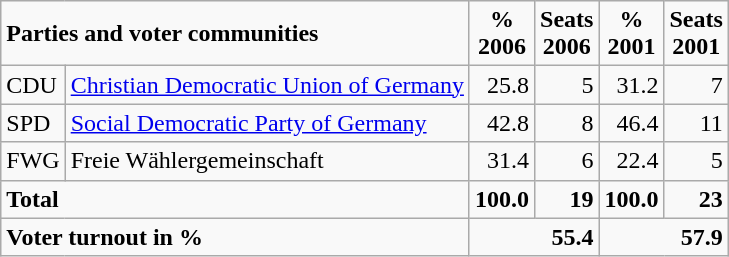<table class="wikitable">
<tr --  class="hintergrundfarbe5">
<td colspan="2"><strong>Parties and voter communities</strong></td>
<td align="center"><strong>%<br>2006</strong></td>
<td align="center"><strong>Seats<br>2006</strong></td>
<td align="center"><strong>%<br>2001</strong></td>
<td align="center"><strong>Seats<br>2001</strong></td>
</tr>
<tr --->
<td>CDU</td>
<td><a href='#'>Christian Democratic Union of Germany</a></td>
<td align="right">25.8</td>
<td align="right">5</td>
<td align="right">31.2</td>
<td align="right">7</td>
</tr>
<tr --->
<td>SPD</td>
<td><a href='#'>Social Democratic Party of Germany</a></td>
<td align="right">42.8</td>
<td align="right">8</td>
<td align="right">46.4</td>
<td align="right">11</td>
</tr>
<tr --->
<td>FWG</td>
<td>Freie Wählergemeinschaft</td>
<td align="right">31.4</td>
<td align="right">6</td>
<td align="right">22.4</td>
<td align="right">5</td>
</tr>
<tr -- class="hintergrundfarbe5">
<td colspan="2"><strong>Total</strong></td>
<td align="right"><strong>100.0</strong></td>
<td align="right"><strong>19</strong></td>
<td align="right"><strong>100.0</strong></td>
<td align="right"><strong>23</strong></td>
</tr>
<tr -- class="hintergrundfarbe5">
<td colspan="2"><strong>Voter turnout in %</strong></td>
<td colspan="2" align="right"><strong>55.4</strong></td>
<td colspan="2" align="right"><strong>57.9</strong></td>
</tr>
</table>
